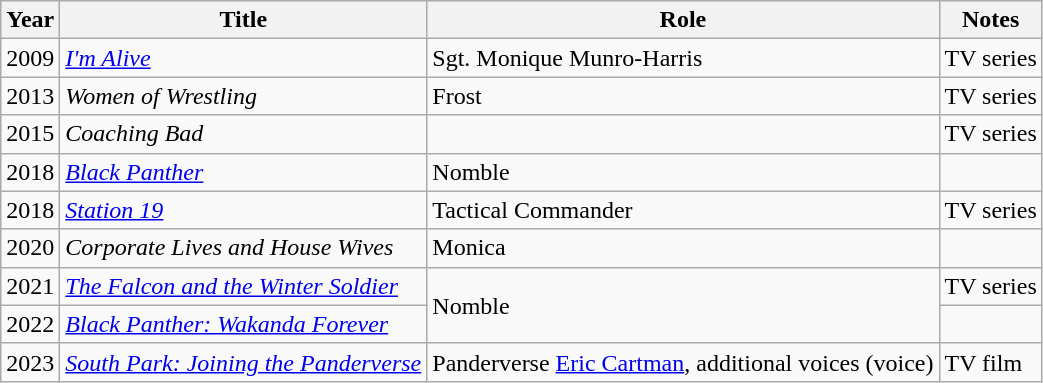<table class = "wikitable sortable">
<tr>
<th>Year</th>
<th>Title</th>
<th>Role</th>
<th>Notes</th>
</tr>
<tr>
<td>2009</td>
<td><em><a href='#'>I'm Alive</a></em></td>
<td>Sgt. Monique Munro-Harris</td>
<td>TV series</td>
</tr>
<tr>
<td>2013</td>
<td><em>Women of Wrestling </em></td>
<td>Frost</td>
<td>TV series</td>
</tr>
<tr>
<td>2015</td>
<td><em>Coaching Bad</em></td>
<td></td>
<td>TV series</td>
</tr>
<tr>
<td>2018</td>
<td><em><a href='#'>Black Panther</a></em></td>
<td>Nomble</td>
<td></td>
</tr>
<tr>
<td>2018</td>
<td><em><a href='#'>Station 19</a></em></td>
<td>Tactical Commander</td>
<td>TV series</td>
</tr>
<tr>
<td>2020</td>
<td><em>Corporate Lives and House Wives</em></td>
<td>Monica</td>
<td></td>
</tr>
<tr>
<td>2021</td>
<td><em><a href='#'>The Falcon and the Winter Soldier</a></em></td>
<td rowspan="2">Nomble</td>
<td>TV series</td>
</tr>
<tr>
<td>2022</td>
<td><em><a href='#'>Black Panther: Wakanda Forever</a></em></td>
<td></td>
</tr>
<tr>
<td>2023</td>
<td><em><a href='#'>South Park: Joining the Panderverse</a></em></td>
<td>Panderverse <a href='#'>Eric Cartman</a>, additional voices (voice)</td>
<td>TV film</td>
</tr>
</table>
